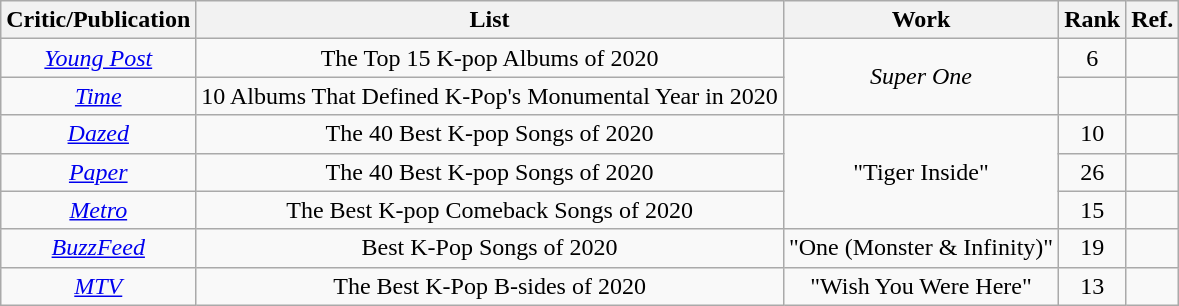<table class="sortable wikitable" style="text-align:center">
<tr>
<th>Critic/Publication</th>
<th>List</th>
<th>Work</th>
<th>Rank</th>
<th class="unsortable">Ref.</th>
</tr>
<tr>
<td><em><a href='#'>Young Post</a></em></td>
<td>The Top 15 K-pop Albums of 2020</td>
<td rowspan="2"><em>Super One</em></td>
<td>6</td>
<td></td>
</tr>
<tr>
<td><em><a href='#'>Time</a></em></td>
<td>10 Albums That Defined K-Pop's Monumental Year in 2020</td>
<td></td>
<td></td>
</tr>
<tr>
<td><em><a href='#'>Dazed</a></em></td>
<td>The 40 Best K-pop Songs of 2020</td>
<td rowspan="3">"Tiger Inside"</td>
<td>10</td>
<td></td>
</tr>
<tr>
<td><em><a href='#'>Paper</a></em></td>
<td>The 40 Best K-pop Songs of 2020</td>
<td>26</td>
<td></td>
</tr>
<tr>
<td><em><a href='#'>Metro</a></em></td>
<td>The Best K-pop Comeback Songs of 2020</td>
<td>15</td>
<td></td>
</tr>
<tr>
<td><em><a href='#'>BuzzFeed</a></em></td>
<td>Best K-Pop Songs of 2020</td>
<td>"One (Monster & Infinity)"</td>
<td>19</td>
<td></td>
</tr>
<tr>
<td><em><a href='#'>MTV</a></em></td>
<td>The Best K-Pop B-sides of 2020</td>
<td>"Wish You Were Here"</td>
<td>13</td>
<td></td>
</tr>
</table>
